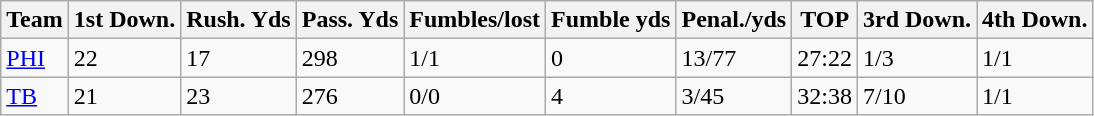<table class="wikitable sortable">
<tr>
<th>Team</th>
<th>1st Down.</th>
<th>Rush. Yds</th>
<th>Pass. Yds</th>
<th>Fumbles/lost</th>
<th>Fumble yds</th>
<th>Penal./yds</th>
<th>TOP</th>
<th>3rd Down.</th>
<th>4th Down.</th>
</tr>
<tr>
<td><a href='#'>PHI</a></td>
<td>22</td>
<td>17</td>
<td>298</td>
<td>1/1</td>
<td>0</td>
<td>13/77</td>
<td>27:22</td>
<td>1/3</td>
<td>1/1</td>
</tr>
<tr>
<td><a href='#'>TB</a></td>
<td>21</td>
<td>23</td>
<td>276</td>
<td>0/0</td>
<td>4</td>
<td>3/45</td>
<td>32:38</td>
<td>7/10</td>
<td>1/1</td>
</tr>
</table>
